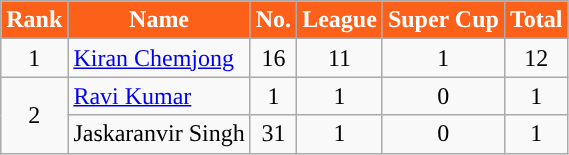<table class="wikitable" style="font-size; text-align: center;">
<tr>
<th style="background:#FD6019; color:#FFFFFF; text-align:center;">Rank</th>
<th style="background:#FD6019; color:#FFFFFF; text-align:center;">Name</th>
<th style="background:#FD6019; color:#FFFFFF; text-align:center;">No.</th>
<th style="background:#FD6019; color:#FFFFFF; text-align:center;">League</th>
<th style="background:#FD6019; color:#FFFFFF; text-align:center;">Super Cup</th>
<th style="background:#FD6019; color:#FFFFFF; text-align:center;">Total</th>
</tr>
<tr>
<td>1</td>
<td align="left"> <a href='#'>Kiran Chemjong</a></td>
<td>16</td>
<td>11</td>
<td>1</td>
<td>12</td>
</tr>
<tr>
<td rowspan="2">2</td>
<td align="left"> <a href='#'>Ravi Kumar</a></td>
<td>1</td>
<td>1</td>
<td>0</td>
<td>1</td>
</tr>
<tr>
<td align="left"> Jaskaranvir Singh</td>
<td>31</td>
<td>1</td>
<td>0</td>
<td>1</td>
</tr>
</table>
